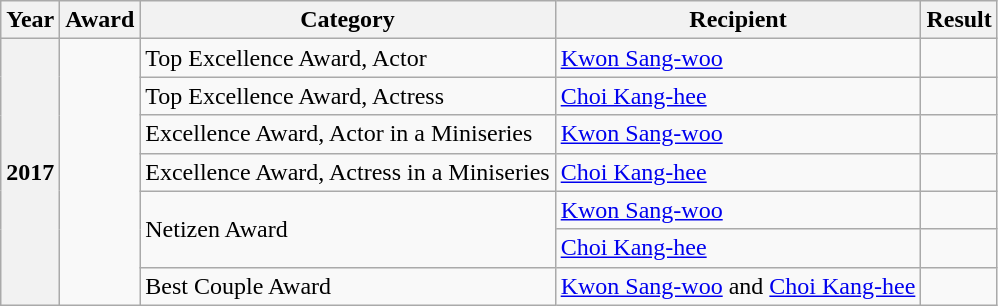<table class="wikitable">
<tr>
<th>Year</th>
<th>Award</th>
<th>Category</th>
<th>Recipient</th>
<th>Result</th>
</tr>
<tr>
<th rowspan="7">2017</th>
<td rowspan="7"></td>
<td>Top Excellence Award, Actor</td>
<td><a href='#'>Kwon Sang-woo</a></td>
<td></td>
</tr>
<tr>
<td>Top Excellence Award, Actress</td>
<td><a href='#'>Choi Kang-hee</a></td>
<td></td>
</tr>
<tr>
<td>Excellence Award, Actor in a Miniseries</td>
<td><a href='#'>Kwon Sang-woo</a></td>
<td></td>
</tr>
<tr>
<td>Excellence Award, Actress in a Miniseries</td>
<td><a href='#'>Choi Kang-hee</a></td>
<td></td>
</tr>
<tr>
<td rowspan=2>Netizen Award</td>
<td><a href='#'>Kwon Sang-woo</a></td>
<td></td>
</tr>
<tr>
<td><a href='#'>Choi Kang-hee</a></td>
<td></td>
</tr>
<tr>
<td>Best Couple Award</td>
<td><a href='#'>Kwon Sang-woo</a> and <a href='#'>Choi Kang-hee</a></td>
<td></td>
</tr>
</table>
